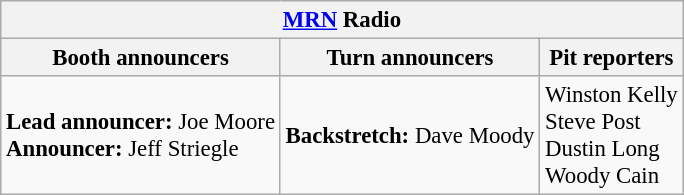<table class="wikitable" style="font-size: 95%;">
<tr>
<th colspan="3"><a href='#'>MRN</a> Radio</th>
</tr>
<tr>
<th>Booth announcers</th>
<th>Turn announcers</th>
<th>Pit reporters</th>
</tr>
<tr>
<td><strong>Lead announcer:</strong> Joe Moore<br><strong>Announcer:</strong> Jeff Striegle</td>
<td><strong>Backstretch:</strong> Dave Moody</td>
<td>Winston Kelly<br>Steve Post<br>Dustin Long<br>Woody Cain</td>
</tr>
</table>
